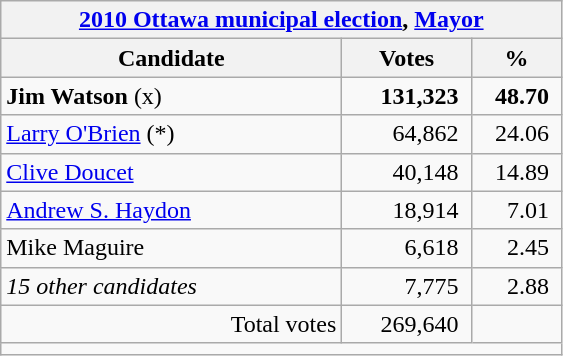<table class="wikitable collapsible" width=375>
<tr>
<th colspan=3><a href='#'>2010 Ottawa municipal election</a>, <a href='#'>Mayor</a></th>
</tr>
<tr>
<th width="220px">Candidate</th>
<th>Votes</th>
<th>%</th>
</tr>
<tr>
<td><strong>Jim Watson</strong> (x)</td>
<td align=right style="padding-left:25px;padding-right:8px;"><strong>131,323</strong></td>
<td align=right style="padding-left:15px;padding-right:8px;"><strong>48.70</strong></td>
</tr>
<tr>
<td><a href='#'>Larry O'Brien</a> (*)</td>
<td align=right style="padding-left:25px;padding-right:8px;">64,862</td>
<td align=right style="padding-left:15px;padding-right:8px;">24.06</td>
</tr>
<tr>
<td><a href='#'>Clive Doucet</a></td>
<td align=right style="padding-left:25px;padding-right:8px;">40,148</td>
<td align=right style="padding-left:15px;padding-right:8px;">14.89</td>
</tr>
<tr>
<td><a href='#'>Andrew S. Haydon</a></td>
<td align=right style="padding-left:25px;padding-right:8px;">18,914</td>
<td align=right style="padding-left:15px;padding-right:8px;">7.01</td>
</tr>
<tr>
<td>Mike Maguire</td>
<td align=right style="padding-left:25px;padding-right:8px;">6,618</td>
<td align=right style="padding-left:15px;padding-right:8px;">2.45</td>
</tr>
<tr>
<td><em>15 other candidates</em></td>
<td align=right style="padding-left:25px;padding-right:8px;">7,775</td>
<td align=right style="padding-left:15px;padding-right:8px;">2.88</td>
</tr>
<tr>
<td align=right>Total votes</td>
<td align=right style="padding-left:25px;padding-right:8px;border-bottom:none;">269,640</td>
<td align=right style="padding-left:15px;padding-right:8px;border-bottom:none;"></td>
</tr>
<tr>
<td colspan=3 style="border-top:1px solid darkgray;"></td>
</tr>
</table>
